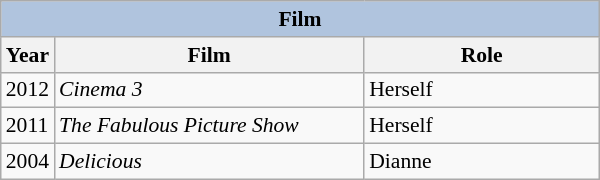<table class="wikitable" style="font-size: 90%;">
<tr>
<th colspan="4" style="background: LightSteelBlue;">Film</th>
</tr>
<tr>
<th align="center">Year</th>
<th width="200">Film</th>
<th width="150">Role</th>
</tr>
<tr>
<td>2012</td>
<td><em>Cinema 3</em></td>
<td>Herself</td>
</tr>
<tr>
<td>2011</td>
<td><em>The Fabulous Picture Show</em></td>
<td>Herself</td>
</tr>
<tr>
<td>2004</td>
<td><em>Delicious</em></td>
<td>Dianne</td>
</tr>
</table>
